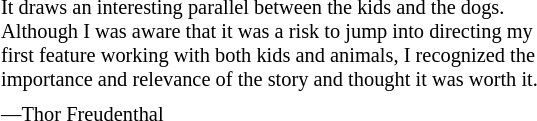<table class="toccolours" style="float: right; margin-left: 1em; margin-right: 2em; font-size: 85%; color:black; width:28em; max-width: 40%;" cellspacing="5">
<tr>
<td style="text-align: left;">It draws an interesting parallel between the kids and the dogs. Although I was aware that it was a risk to jump into directing my first feature working with both kids and animals, I recognized the importance and relevance of the story and thought it was worth it.</td>
</tr>
<tr>
<td style="text-align: left;">—Thor Freudenthal</td>
</tr>
</table>
